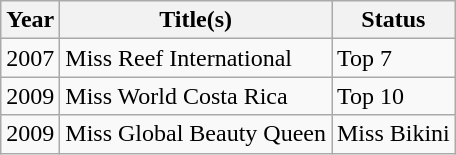<table class="wikitable sortable">
<tr>
<th>Year</th>
<th>Title(s)</th>
<th>Status</th>
</tr>
<tr>
<td>2007</td>
<td>Miss Reef International</td>
<td>Top 7</td>
</tr>
<tr>
<td>2009</td>
<td>Miss World Costa Rica</td>
<td>Top 10</td>
</tr>
<tr>
<td>2009</td>
<td>Miss Global Beauty Queen</td>
<td>Miss Bikini</td>
</tr>
</table>
